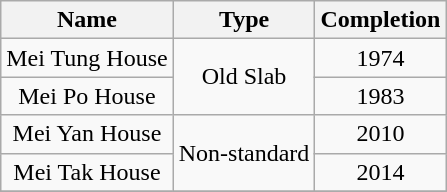<table class="wikitable" style="text-align: center">
<tr>
<th>Name</th>
<th>Type</th>
<th>Completion</th>
</tr>
<tr>
<td>Mei Tung House</td>
<td rowspan="2">Old Slab</td>
<td rowspan="1">1974</td>
</tr>
<tr>
<td>Mei Po House</td>
<td rowspan="1">1983</td>
</tr>
<tr>
<td>Mei Yan House</td>
<td rowspan="2">Non-standard</td>
<td rowspan="1">2010</td>
</tr>
<tr>
<td>Mei Tak House</td>
<td rowspan="1">2014</td>
</tr>
<tr>
</tr>
</table>
